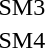<table>
<tr>
<td>SM3</td>
<td></td>
<td></td>
<td></td>
</tr>
<tr>
<td>SM4</td>
<td></td>
<td></td>
<td></td>
</tr>
</table>
